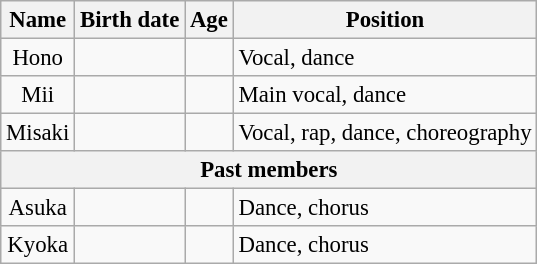<table class="wikitable" style="font-size:95%; margin-right:0px;">
<tr style="white-space:nowrap;">
<th>Name</th>
<th>Birth date</th>
<th>Age</th>
<th>Position</th>
</tr>
<tr>
<td align="center">Hono</td>
<td align="right"></td>
<td align="center"></td>
<td>Vocal, dance</td>
</tr>
<tr>
<td align="center">Mii</td>
<td align="right"></td>
<td align="center"></td>
<td>Main vocal, dance</td>
</tr>
<tr>
<td align="center">Misaki</td>
<td align="right"></td>
<td align="center"></td>
<td>Vocal, rap, dance, choreography</td>
</tr>
<tr>
<th colspan="4">Past members</th>
</tr>
<tr>
<td align="center">Asuka</td>
<td align="right"></td>
<td align="center"></td>
<td>Dance, chorus</td>
</tr>
<tr>
<td align="center">Kyoka</td>
<td align="right"></td>
<td align="center"></td>
<td>Dance, chorus</td>
</tr>
</table>
